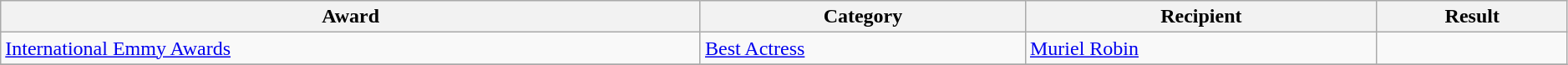<table class="wikitable" style="width:99%;">
<tr>
<th>Award</th>
<th>Category</th>
<th>Recipient</th>
<th>Result</th>
</tr>
<tr>
<td><a href='#'>International Emmy Awards</a></td>
<td><a href='#'>Best Actress</a></td>
<td><a href='#'>Muriel Robin</a></td>
<td></td>
</tr>
<tr>
</tr>
</table>
